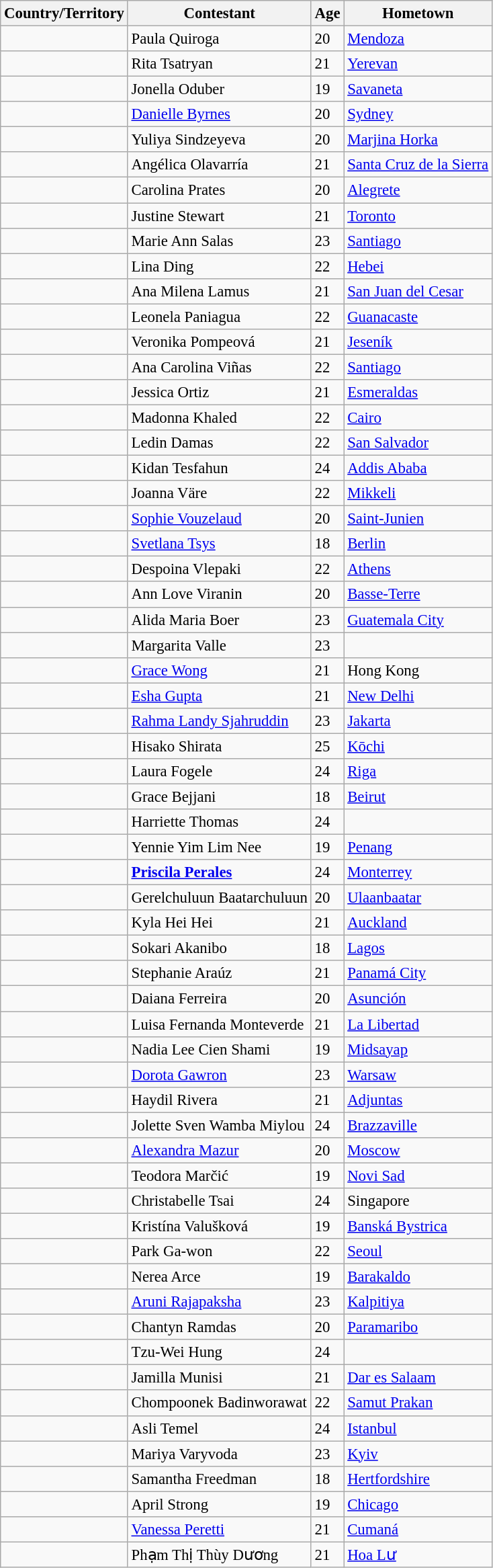<table class="wikitable sortable" style="font-size:95%;">
<tr>
<th>Country/Territory</th>
<th>Contestant</th>
<th>Age</th>
<th>Hometown</th>
</tr>
<tr>
<td></td>
<td>Paula Quiroga</td>
<td>20</td>
<td><a href='#'>Mendoza</a></td>
</tr>
<tr>
<td></td>
<td>Rita Tsatryan</td>
<td>21</td>
<td><a href='#'>Yerevan</a></td>
</tr>
<tr>
<td></td>
<td>Jonella Oduber</td>
<td>19</td>
<td><a href='#'>Savaneta</a></td>
</tr>
<tr>
<td></td>
<td><a href='#'>Danielle Byrnes</a></td>
<td>20</td>
<td><a href='#'>Sydney</a></td>
</tr>
<tr>
<td></td>
<td>Yuliya Sindzeyeva</td>
<td>20</td>
<td><a href='#'>Marjina Horka</a></td>
</tr>
<tr>
<td></td>
<td>Angélica Olavarría</td>
<td>21</td>
<td><a href='#'>Santa Cruz de la Sierra</a></td>
</tr>
<tr>
<td></td>
<td>Carolina Prates</td>
<td>20</td>
<td><a href='#'>Alegrete</a></td>
</tr>
<tr>
<td></td>
<td>Justine Stewart</td>
<td>21</td>
<td><a href='#'>Toronto</a></td>
</tr>
<tr>
<td></td>
<td>Marie Ann Salas</td>
<td>23</td>
<td><a href='#'>Santiago</a></td>
</tr>
<tr>
<td></td>
<td>Lina Ding</td>
<td>22</td>
<td><a href='#'>Hebei</a></td>
</tr>
<tr>
<td></td>
<td>Ana Milena Lamus</td>
<td>21</td>
<td><a href='#'>San Juan del Cesar</a></td>
</tr>
<tr>
<td></td>
<td>Leonela Paniagua</td>
<td>22</td>
<td><a href='#'>Guanacaste</a></td>
</tr>
<tr>
<td></td>
<td>Veronika Pompeová</td>
<td>21</td>
<td><a href='#'>Jeseník</a></td>
</tr>
<tr>
<td></td>
<td>Ana Carolina Viñas</td>
<td>22</td>
<td><a href='#'>Santiago</a></td>
</tr>
<tr>
<td></td>
<td>Jessica Ortiz</td>
<td>21</td>
<td><a href='#'>Esmeraldas</a></td>
</tr>
<tr>
<td></td>
<td>Madonna Khaled</td>
<td>22</td>
<td><a href='#'>Cairo</a></td>
</tr>
<tr>
<td></td>
<td>Ledin Damas</td>
<td>22</td>
<td><a href='#'>San Salvador</a></td>
</tr>
<tr>
<td></td>
<td>Kidan Tesfahun</td>
<td>24</td>
<td><a href='#'>Addis Ababa</a></td>
</tr>
<tr>
<td></td>
<td>Joanna Väre</td>
<td>22</td>
<td><a href='#'>Mikkeli</a></td>
</tr>
<tr>
<td></td>
<td><a href='#'>Sophie Vouzelaud</a></td>
<td>20</td>
<td><a href='#'>Saint-Junien</a></td>
</tr>
<tr>
<td></td>
<td><a href='#'>Svetlana Tsys</a></td>
<td>18</td>
<td><a href='#'>Berlin</a></td>
</tr>
<tr>
<td></td>
<td>Despoina Vlepaki</td>
<td>22</td>
<td><a href='#'>Athens</a></td>
</tr>
<tr>
<td></td>
<td>Ann Love Viranin</td>
<td>20</td>
<td><a href='#'>Basse-Terre</a></td>
</tr>
<tr>
<td></td>
<td>Alida Maria Boer</td>
<td>23</td>
<td><a href='#'>Guatemala City</a></td>
</tr>
<tr>
<td></td>
<td>Margarita Valle</td>
<td>23</td>
<td></td>
</tr>
<tr>
<td></td>
<td><a href='#'>Grace Wong</a></td>
<td>21</td>
<td>Hong Kong</td>
</tr>
<tr>
<td></td>
<td><a href='#'>Esha Gupta</a></td>
<td>21</td>
<td><a href='#'>New Delhi</a></td>
</tr>
<tr>
<td></td>
<td><a href='#'>Rahma Landy Sjahruddin</a></td>
<td>23</td>
<td><a href='#'>Jakarta</a></td>
</tr>
<tr>
<td></td>
<td>Hisako Shirata</td>
<td>25</td>
<td><a href='#'>Kōchi</a></td>
</tr>
<tr>
<td></td>
<td>Laura Fogele</td>
<td>24</td>
<td><a href='#'>Riga</a></td>
</tr>
<tr>
<td></td>
<td>Grace Bejjani</td>
<td>18</td>
<td><a href='#'>Beirut</a></td>
</tr>
<tr>
<td></td>
<td>Harriette Thomas</td>
<td>24</td>
<td></td>
</tr>
<tr>
<td></td>
<td>Yennie Yim Lim Nee</td>
<td>19</td>
<td><a href='#'>Penang</a></td>
</tr>
<tr>
<td><strong></strong></td>
<td><strong><a href='#'>Priscila Perales</a></strong></td>
<td>24</td>
<td><a href='#'>Monterrey</a></td>
</tr>
<tr>
<td></td>
<td>Gerelchuluun Baatarchuluun</td>
<td>20</td>
<td><a href='#'>Ulaanbaatar</a></td>
</tr>
<tr>
<td></td>
<td>Kyla Hei Hei</td>
<td>21</td>
<td><a href='#'>Auckland</a></td>
</tr>
<tr>
<td></td>
<td>Sokari Akanibo</td>
<td>18</td>
<td><a href='#'>Lagos</a></td>
</tr>
<tr>
<td></td>
<td>Stephanie Araúz</td>
<td>21</td>
<td><a href='#'>Panamá City</a></td>
</tr>
<tr>
<td></td>
<td>Daiana Ferreira</td>
<td>20</td>
<td><a href='#'>Asunción</a></td>
</tr>
<tr>
<td></td>
<td>Luisa Fernanda Monteverde</td>
<td>21</td>
<td><a href='#'>La Libertad</a></td>
</tr>
<tr>
<td></td>
<td>Nadia Lee Cien Shami</td>
<td>19</td>
<td><a href='#'>Midsayap</a></td>
</tr>
<tr>
<td></td>
<td><a href='#'>Dorota Gawron</a></td>
<td>23</td>
<td><a href='#'>Warsaw</a></td>
</tr>
<tr>
<td></td>
<td>Haydil Rivera</td>
<td>21</td>
<td><a href='#'>Adjuntas</a></td>
</tr>
<tr>
<td></td>
<td>Jolette Sven Wamba Miylou</td>
<td>24</td>
<td><a href='#'>Brazzaville</a></td>
</tr>
<tr>
<td></td>
<td><a href='#'>Alexandra Mazur</a></td>
<td>20</td>
<td><a href='#'>Moscow</a></td>
</tr>
<tr>
<td></td>
<td>Teodora Marčić</td>
<td>19</td>
<td><a href='#'>Novi Sad</a></td>
</tr>
<tr>
<td></td>
<td>Christabelle Tsai</td>
<td>24</td>
<td>Singapore</td>
</tr>
<tr>
<td></td>
<td>Kristína Valušková</td>
<td>19</td>
<td><a href='#'>Banská Bystrica</a></td>
</tr>
<tr>
<td></td>
<td>Park Ga-won</td>
<td>22</td>
<td><a href='#'>Seoul</a></td>
</tr>
<tr>
<td></td>
<td>Nerea Arce</td>
<td>19</td>
<td><a href='#'>Barakaldo</a></td>
</tr>
<tr>
<td></td>
<td><a href='#'>Aruni Rajapaksha</a></td>
<td>23</td>
<td><a href='#'>Kalpitiya</a></td>
</tr>
<tr>
<td></td>
<td>Chantyn Ramdas</td>
<td>20</td>
<td><a href='#'>Paramaribo</a></td>
</tr>
<tr>
<td></td>
<td>Tzu-Wei Hung</td>
<td>24</td>
<td></td>
</tr>
<tr>
<td></td>
<td>Jamilla Munisi</td>
<td>21</td>
<td><a href='#'>Dar es Salaam</a></td>
</tr>
<tr>
<td></td>
<td>Chompoonek Badinworawat</td>
<td>22</td>
<td><a href='#'>Samut Prakan</a></td>
</tr>
<tr>
<td></td>
<td>Asli Temel</td>
<td>24</td>
<td><a href='#'>Istanbul</a></td>
</tr>
<tr>
<td></td>
<td>Mariya Varyvoda</td>
<td>23</td>
<td><a href='#'>Kyiv</a></td>
</tr>
<tr>
<td></td>
<td>Samantha Freedman</td>
<td>18</td>
<td><a href='#'>Hertfordshire</a></td>
</tr>
<tr>
<td></td>
<td>April Strong</td>
<td>19</td>
<td><a href='#'>Chicago</a></td>
</tr>
<tr>
<td></td>
<td><a href='#'>Vanessa Peretti</a></td>
<td>21</td>
<td><a href='#'>Cumaná</a></td>
</tr>
<tr>
<td></td>
<td>Phạm Thị Thùy Dương</td>
<td>21</td>
<td><a href='#'>Hoa Lư</a></td>
</tr>
</table>
